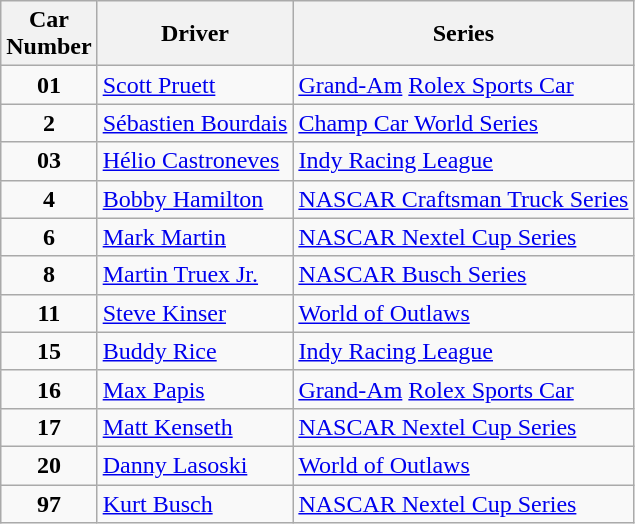<table class="wikitable">
<tr>
<th>Car<br>Number</th>
<th>Driver</th>
<th>Series</th>
</tr>
<tr>
<td align="center" width="20"><strong>01</strong></td>
<td> <a href='#'>Scott Pruett</a></td>
<td><a href='#'>Grand-Am</a> <a href='#'>Rolex Sports Car</a></td>
</tr>
<tr>
<td align="center" width="20"><strong>2</strong></td>
<td> <a href='#'>Sébastien Bourdais</a></td>
<td><a href='#'>Champ Car World Series</a></td>
</tr>
<tr>
<td align="center" width="20"><strong>03</strong></td>
<td> <a href='#'>Hélio Castroneves</a></td>
<td><a href='#'>Indy Racing League</a></td>
</tr>
<tr>
<td align="center" width="20"><strong>4</strong></td>
<td> <a href='#'>Bobby Hamilton</a></td>
<td><a href='#'>NASCAR Craftsman Truck Series</a></td>
</tr>
<tr>
<td align="center" width="20"><strong>6</strong></td>
<td> <a href='#'>Mark Martin</a></td>
<td><a href='#'>NASCAR Nextel Cup Series</a></td>
</tr>
<tr>
<td align="center" width="20"><strong>8</strong></td>
<td> <a href='#'>Martin Truex Jr.</a></td>
<td><a href='#'>NASCAR Busch Series</a></td>
</tr>
<tr>
<td align="center" width="20"><strong>11</strong></td>
<td> <a href='#'>Steve Kinser</a></td>
<td><a href='#'>World of Outlaws</a></td>
</tr>
<tr>
<td align="center" width="20"><strong>15</strong></td>
<td> <a href='#'>Buddy Rice</a></td>
<td><a href='#'>Indy Racing League</a></td>
</tr>
<tr>
<td align="center" width="20"><strong>16</strong></td>
<td> <a href='#'>Max Papis</a></td>
<td><a href='#'>Grand-Am</a> <a href='#'>Rolex Sports Car</a></td>
</tr>
<tr>
<td align="center" width="20"><strong>17</strong></td>
<td> <a href='#'>Matt Kenseth</a></td>
<td><a href='#'>NASCAR Nextel Cup Series</a></td>
</tr>
<tr>
<td align="center" width="20"><strong>20</strong></td>
<td> <a href='#'>Danny Lasoski</a></td>
<td><a href='#'>World of Outlaws</a></td>
</tr>
<tr>
<td align="center" width="20"><strong>97</strong></td>
<td> <a href='#'>Kurt Busch</a></td>
<td><a href='#'>NASCAR Nextel Cup Series</a></td>
</tr>
</table>
